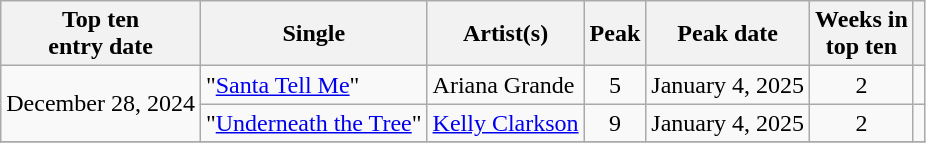<table class="wikitable">
<tr>
<th>Top ten<br>entry date</th>
<th>Single</th>
<th>Artist(s)</th>
<th data-sort-type="number">Peak</th>
<th>Peak date</th>
<th data-sort-type="number">Weeks in<br>top ten</th>
<th></th>
</tr>
<tr>
<td rowspan=2>December 28, 2024</td>
<td>"<a href='#'>Santa Tell Me</a>"</td>
<td>Ariana Grande</td>
<td style="text-align:center;">5</td>
<td>January 4, 2025</td>
<td style="text-align:center;">2</td>
<td style="text-align:center;"></td>
</tr>
<tr>
<td>"<a href='#'>Underneath the Tree</a>"</td>
<td><a href='#'>Kelly Clarkson</a></td>
<td style="text-align:center;">9</td>
<td>January 4, 2025</td>
<td style="text-align:center;">2</td>
<td style="text-align:center;"></td>
</tr>
<tr>
</tr>
</table>
